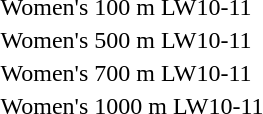<table>
<tr>
<td>Women's 100 m LW10-11<br></td>
<td></td>
<td></td>
<td></td>
</tr>
<tr>
<td>Women's 500 m LW10-11<br></td>
<td></td>
<td></td>
<td></td>
</tr>
<tr>
<td>Women's 700 m LW10-11<br></td>
<td></td>
<td></td>
<td></td>
</tr>
<tr>
<td>Women's 1000 m LW10-11<br></td>
<td></td>
<td></td>
<td></td>
</tr>
</table>
